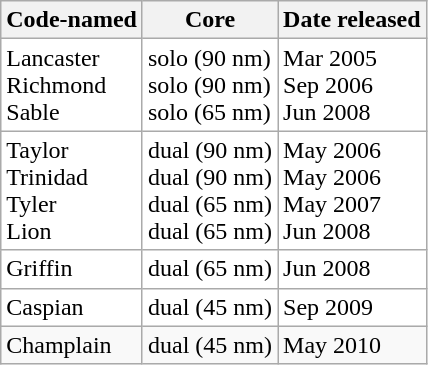<table class="wikitable" align="center">
<tr>
<th>Code-named</th>
<th>Core</th>
<th>Date released</th>
</tr>
<tr style="background:white">
<td>Lancaster<br>Richmond<br>Sable</td>
<td>solo (90 nm)<br>solo (90 nm)<br>solo (65 nm)</td>
<td>Mar 2005<br>Sep 2006<br>Jun 2008</td>
</tr>
<tr style="background:white">
<td>Taylor<br>Trinidad<br>Tyler<br>Lion</td>
<td>dual (90 nm)<br>dual (90 nm)<br>dual (65 nm)<br>dual (65 nm)</td>
<td>May 2006<br>May 2006<br>May 2007<br>Jun 2008</td>
</tr>
<tr style="background:white">
<td>Griffin</td>
<td>dual (65 nm)</td>
<td>Jun 2008</td>
</tr>
<tr style="background:white">
<td>Caspian</td>
<td>dual (45 nm)</td>
<td>Sep 2009</td>
</tr>
<tr>
<td>Champlain</td>
<td>dual (45 nm)</td>
<td>May 2010</td>
</tr>
</table>
